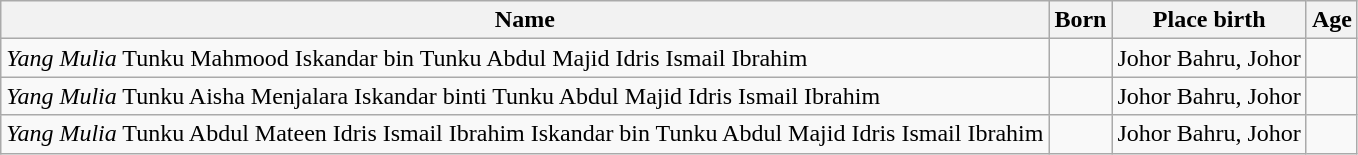<table Class="wikitable">
<tr>
<th>Name</th>
<th>Born</th>
<th>Place birth</th>
<th>Age</th>
</tr>
<tr>
<td><em>Yang Mulia</em> Tunku Mahmood Iskandar bin Tunku Abdul Majid Idris Ismail Ibrahim</td>
<td></td>
<td>Johor Bahru, Johor</td>
<td></td>
</tr>
<tr>
<td><em> Yang Mulia</em> Tunku Aisha Menjalara Iskandar binti Tunku Abdul Majid Idris Ismail Ibrahim</td>
<td></td>
<td>Johor Bahru, Johor</td>
<td></td>
</tr>
<tr>
<td><em>Yang Mulia</em> Tunku Abdul Mateen Idris Ismail Ibrahim Iskandar bin Tunku Abdul Majid Idris Ismail Ibrahim</td>
<td></td>
<td>Johor Bahru, Johor</td>
<td></td>
</tr>
</table>
